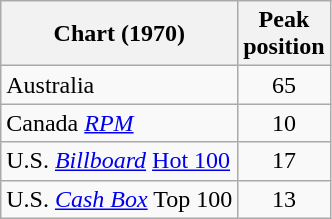<table class="wikitable sortable">
<tr>
<th align="left">Chart (1970)</th>
<th align="left">Peak<br>position</th>
</tr>
<tr>
<td align="left">Australia</td>
<td style="text-align:center;">65</td>
</tr>
<tr>
<td align="left">Canada <a href='#'><em>RPM</em></a></td>
<td style="text-align:center;">10</td>
</tr>
<tr>
<td align="left">U.S. <em><a href='#'>Billboard</a></em> <a href='#'>Hot 100</a></td>
<td style="text-align:center;">17</td>
</tr>
<tr>
<td align="left">U.S. <em><a href='#'>Cash Box</a></em> Top 100</td>
<td style="text-align:center;">13</td>
</tr>
</table>
